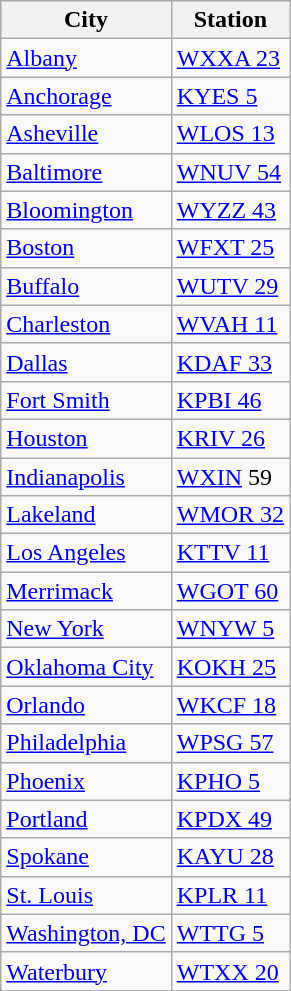<table class="wikitable">
<tr>
<th>City</th>
<th>Station</th>
</tr>
<tr>
<td><a href='#'>Albany</a></td>
<td><a href='#'>WXXA 23</a></td>
</tr>
<tr>
<td><a href='#'>Anchorage</a></td>
<td><a href='#'>KYES 5</a></td>
</tr>
<tr>
<td><a href='#'>Asheville</a></td>
<td><a href='#'>WLOS 13</a></td>
</tr>
<tr>
<td><a href='#'>Baltimore</a></td>
<td><a href='#'>WNUV 54</a></td>
</tr>
<tr>
<td><a href='#'>Bloomington</a></td>
<td><a href='#'>WYZZ 43</a></td>
</tr>
<tr>
<td><a href='#'>Boston</a></td>
<td><a href='#'>WFXT 25</a></td>
</tr>
<tr>
<td><a href='#'>Buffalo</a></td>
<td><a href='#'>WUTV 29</a></td>
</tr>
<tr>
<td><a href='#'>Charleston</a></td>
<td><a href='#'>WVAH 11</a></td>
</tr>
<tr>
<td><a href='#'>Dallas</a></td>
<td><a href='#'>KDAF 33</a></td>
</tr>
<tr>
<td><a href='#'>Fort Smith</a></td>
<td><a href='#'>KPBI 46</a></td>
</tr>
<tr>
<td><a href='#'>Houston</a></td>
<td><a href='#'>KRIV 26</a></td>
</tr>
<tr>
<td><a href='#'>Indianapolis</a></td>
<td><a href='#'>WXIN</a> 59</td>
</tr>
<tr>
<td><a href='#'>Lakeland</a></td>
<td><a href='#'>WMOR 32</a></td>
</tr>
<tr>
<td><a href='#'>Los Angeles</a></td>
<td><a href='#'>KTTV 11</a></td>
</tr>
<tr>
<td><a href='#'>Merrimack</a></td>
<td><a href='#'>WGOT 60</a></td>
</tr>
<tr>
<td><a href='#'>New York</a></td>
<td><a href='#'>WNYW 5</a></td>
</tr>
<tr>
<td><a href='#'>Oklahoma City</a></td>
<td><a href='#'>KOKH 25</a></td>
</tr>
<tr>
<td><a href='#'>Orlando</a></td>
<td><a href='#'>WKCF 18</a></td>
</tr>
<tr>
<td><a href='#'>Philadelphia</a></td>
<td><a href='#'>WPSG 57</a></td>
</tr>
<tr>
<td><a href='#'>Phoenix</a></td>
<td><a href='#'>KPHO 5</a></td>
</tr>
<tr>
<td><a href='#'>Portland</a></td>
<td><a href='#'>KPDX 49</a></td>
</tr>
<tr>
<td><a href='#'>Spokane</a></td>
<td><a href='#'>KAYU 28</a></td>
</tr>
<tr>
<td><a href='#'>St. Louis</a></td>
<td><a href='#'>KPLR 11</a></td>
</tr>
<tr>
<td><a href='#'>Washington, DC</a></td>
<td><a href='#'>WTTG 5</a></td>
</tr>
<tr>
<td><a href='#'>Waterbury</a></td>
<td><a href='#'>WTXX 20</a></td>
</tr>
</table>
